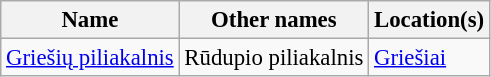<table class="wikitable" style="font-size: 95%;">
<tr>
<th>Name</th>
<th>Other names</th>
<th>Location(s)</th>
</tr>
<tr>
<td><a href='#'>Griešių piliakalnis</a></td>
<td>Rūdupio piliakalnis</td>
<td><a href='#'>Griešiai</a></td>
</tr>
</table>
